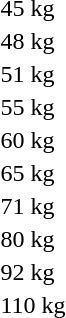<table>
<tr>
<td rowspan=2>45 kg</td>
<td rowspan=2></td>
<td rowspan=2></td>
<td></td>
</tr>
<tr>
<td></td>
</tr>
<tr>
<td rowspan=2>48 kg</td>
<td rowspan=2></td>
<td rowspan=2></td>
<td></td>
</tr>
<tr>
<td></td>
</tr>
<tr>
<td rowspan=2>51 kg</td>
<td rowspan=2></td>
<td rowspan=2></td>
<td></td>
</tr>
<tr>
<td></td>
</tr>
<tr>
<td rowspan=2>55 kg</td>
<td rowspan=2></td>
<td rowspan=2></td>
<td></td>
</tr>
<tr>
<td></td>
</tr>
<tr>
<td rowspan=2>60 kg</td>
<td rowspan=2></td>
<td rowspan=2></td>
<td></td>
</tr>
<tr>
<td></td>
</tr>
<tr>
<td rowspan=2>65 kg</td>
<td rowspan=2></td>
<td rowspan=2></td>
<td></td>
</tr>
<tr>
<td></td>
</tr>
<tr>
<td rowspan=2>71 kg</td>
<td rowspan=2></td>
<td rowspan=2></td>
<td></td>
</tr>
<tr>
<td></td>
</tr>
<tr>
<td rowspan=2>80 kg</td>
<td rowspan=2></td>
<td rowspan=2></td>
<td></td>
</tr>
<tr>
<td></td>
</tr>
<tr>
<td rowspan=2>92 kg</td>
<td rowspan=2></td>
<td rowspan=2></td>
<td></td>
</tr>
<tr>
<td></td>
</tr>
<tr>
<td rowspan=2>110 kg</td>
<td rowspan=2></td>
<td rowspan=2></td>
<td></td>
</tr>
<tr>
<td></td>
</tr>
<tr>
</tr>
</table>
